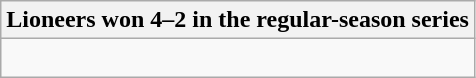<table class="wikitable collapsible collapsed">
<tr>
<th>Lioneers won 4–2 in the regular-season series</th>
</tr>
<tr>
<td><br>




</td>
</tr>
</table>
